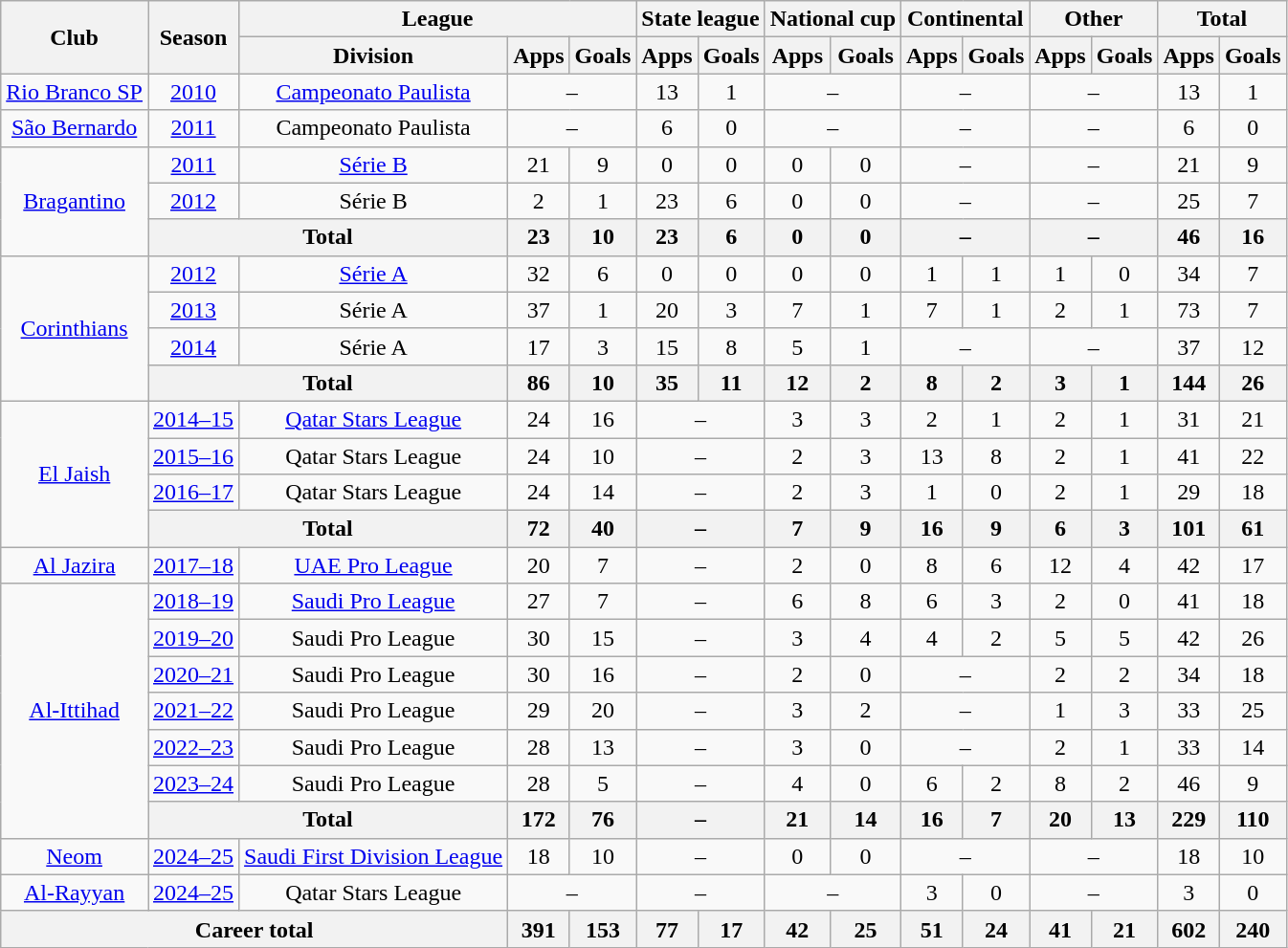<table class="wikitable" style="text-align:center">
<tr>
<th rowspan="2">Club</th>
<th rowspan="2">Season</th>
<th colspan="3">League</th>
<th colspan="2">State league</th>
<th colspan="2">National cup</th>
<th colspan="2">Continental</th>
<th colspan="2">Other</th>
<th colspan="2">Total</th>
</tr>
<tr>
<th>Division</th>
<th>Apps</th>
<th>Goals</th>
<th>Apps</th>
<th>Goals</th>
<th>Apps</th>
<th>Goals</th>
<th>Apps</th>
<th>Goals</th>
<th>Apps</th>
<th>Goals</th>
<th>Apps</th>
<th>Goals</th>
</tr>
<tr>
<td><a href='#'>Rio Branco SP</a></td>
<td><a href='#'>2010</a></td>
<td><a href='#'>Campeonato Paulista</a></td>
<td colspan="2">–</td>
<td>13</td>
<td>1</td>
<td colspan="2">–</td>
<td colspan="2">–</td>
<td colspan="2">–</td>
<td>13</td>
<td>1</td>
</tr>
<tr>
<td><a href='#'>São Bernardo</a></td>
<td><a href='#'>2011</a></td>
<td>Campeonato Paulista</td>
<td colspan="2">–</td>
<td>6</td>
<td>0</td>
<td colspan="2">–</td>
<td colspan="2">–</td>
<td colspan="2">–</td>
<td>6</td>
<td>0</td>
</tr>
<tr>
<td rowspan="3"><a href='#'>Bragantino</a></td>
<td><a href='#'>2011</a></td>
<td><a href='#'>Série B</a></td>
<td>21</td>
<td>9</td>
<td>0</td>
<td>0</td>
<td>0</td>
<td>0</td>
<td colspan="2">–</td>
<td colspan="2">–</td>
<td>21</td>
<td>9</td>
</tr>
<tr>
<td><a href='#'>2012</a></td>
<td>Série B</td>
<td>2</td>
<td>1</td>
<td>23</td>
<td>6</td>
<td>0</td>
<td>0</td>
<td colspan="2">–</td>
<td colspan="2">–</td>
<td>25</td>
<td>7</td>
</tr>
<tr>
<th colspan="2">Total</th>
<th>23</th>
<th>10</th>
<th>23</th>
<th>6</th>
<th>0</th>
<th>0</th>
<th colspan="2">–</th>
<th colspan="2">–</th>
<th>46</th>
<th>16</th>
</tr>
<tr>
<td rowspan="4"><a href='#'>Corinthians</a></td>
<td><a href='#'>2012</a></td>
<td><a href='#'>Série A</a></td>
<td>32</td>
<td>6</td>
<td>0</td>
<td>0</td>
<td>0</td>
<td>0</td>
<td>1</td>
<td>1</td>
<td>1</td>
<td>0</td>
<td>34</td>
<td>7</td>
</tr>
<tr>
<td><a href='#'>2013</a></td>
<td>Série A</td>
<td>37</td>
<td>1</td>
<td>20</td>
<td>3</td>
<td>7</td>
<td>1</td>
<td>7</td>
<td>1</td>
<td>2</td>
<td>1</td>
<td>73</td>
<td>7</td>
</tr>
<tr>
<td><a href='#'>2014</a></td>
<td>Série A</td>
<td>17</td>
<td>3</td>
<td>15</td>
<td>8</td>
<td>5</td>
<td>1</td>
<td colspan="2">–</td>
<td colspan="2">–</td>
<td>37</td>
<td>12</td>
</tr>
<tr>
<th colspan="2">Total</th>
<th>86</th>
<th>10</th>
<th>35</th>
<th>11</th>
<th>12</th>
<th>2</th>
<th>8</th>
<th>2</th>
<th>3</th>
<th>1</th>
<th>144</th>
<th>26</th>
</tr>
<tr>
<td rowspan="4"><a href='#'>El Jaish</a></td>
<td><a href='#'>2014–15</a></td>
<td><a href='#'>Qatar Stars League</a></td>
<td>24</td>
<td>16</td>
<td colspan="2">–</td>
<td>3</td>
<td>3</td>
<td>2</td>
<td>1</td>
<td>2</td>
<td>1</td>
<td>31</td>
<td>21</td>
</tr>
<tr>
<td><a href='#'>2015–16</a></td>
<td>Qatar Stars League</td>
<td>24</td>
<td>10</td>
<td colspan="2">–</td>
<td>2</td>
<td>3</td>
<td>13</td>
<td>8</td>
<td>2</td>
<td>1</td>
<td>41</td>
<td>22</td>
</tr>
<tr>
<td><a href='#'>2016–17</a></td>
<td>Qatar Stars League</td>
<td>24</td>
<td>14</td>
<td colspan="2">–</td>
<td>2</td>
<td>3</td>
<td>1</td>
<td>0</td>
<td>2</td>
<td>1</td>
<td>29</td>
<td>18</td>
</tr>
<tr>
<th colspan="2">Total</th>
<th>72</th>
<th>40</th>
<th colspan="2">–</th>
<th>7</th>
<th>9</th>
<th>16</th>
<th>9</th>
<th>6</th>
<th>3</th>
<th>101</th>
<th>61</th>
</tr>
<tr>
<td><a href='#'>Al Jazira</a></td>
<td><a href='#'>2017–18</a></td>
<td><a href='#'>UAE Pro League</a></td>
<td>20</td>
<td>7</td>
<td colspan="2">–</td>
<td>2</td>
<td>0</td>
<td>8</td>
<td>6</td>
<td>12</td>
<td>4</td>
<td>42</td>
<td>17</td>
</tr>
<tr>
<td rowspan="7"><a href='#'>Al-Ittihad</a></td>
<td><a href='#'>2018–19</a></td>
<td><a href='#'>Saudi Pro League</a></td>
<td>27</td>
<td>7</td>
<td colspan="2">–</td>
<td>6</td>
<td>8</td>
<td>6</td>
<td>3</td>
<td>2</td>
<td>0</td>
<td>41</td>
<td>18</td>
</tr>
<tr>
<td><a href='#'>2019–20</a></td>
<td>Saudi Pro League</td>
<td>30</td>
<td>15</td>
<td colspan="2">–</td>
<td>3</td>
<td>4</td>
<td>4</td>
<td>2</td>
<td>5</td>
<td>5</td>
<td>42</td>
<td>26</td>
</tr>
<tr>
<td><a href='#'>2020–21</a></td>
<td>Saudi Pro League</td>
<td>30</td>
<td>16</td>
<td colspan="2">–</td>
<td>2</td>
<td>0</td>
<td colspan="2">–</td>
<td>2</td>
<td>2</td>
<td>34</td>
<td>18</td>
</tr>
<tr>
<td><a href='#'>2021–22</a></td>
<td>Saudi Pro League</td>
<td>29</td>
<td>20</td>
<td colspan="2">–</td>
<td>3</td>
<td>2</td>
<td colspan="2">–</td>
<td>1</td>
<td>3</td>
<td>33</td>
<td>25</td>
</tr>
<tr>
<td><a href='#'>2022–23</a></td>
<td>Saudi Pro League</td>
<td>28</td>
<td>13</td>
<td colspan="2">–</td>
<td>3</td>
<td>0</td>
<td colspan="2">–</td>
<td>2</td>
<td>1</td>
<td>33</td>
<td>14</td>
</tr>
<tr>
<td><a href='#'>2023–24</a></td>
<td>Saudi Pro League</td>
<td>28</td>
<td>5</td>
<td colspan="2">–</td>
<td>4</td>
<td>0</td>
<td>6</td>
<td>2</td>
<td>8</td>
<td>2</td>
<td>46</td>
<td>9</td>
</tr>
<tr>
<th colspan="2">Total</th>
<th>172</th>
<th>76</th>
<th colspan="2">–</th>
<th>21</th>
<th>14</th>
<th>16</th>
<th>7</th>
<th>20</th>
<th>13</th>
<th>229</th>
<th>110</th>
</tr>
<tr>
<td><a href='#'>Neom</a></td>
<td><a href='#'>2024–25</a></td>
<td><a href='#'>Saudi First Division League</a></td>
<td>18</td>
<td>10</td>
<td colspan="2">–</td>
<td>0</td>
<td>0</td>
<td colspan="2">–</td>
<td colspan="2">–</td>
<td>18</td>
<td>10</td>
</tr>
<tr>
<td><a href='#'>Al-Rayyan</a></td>
<td><a href='#'>2024–25</a></td>
<td>Qatar Stars League</td>
<td colspan="2">–</td>
<td colspan="2">–</td>
<td colspan="2">–</td>
<td>3</td>
<td>0</td>
<td colspan="2">–</td>
<td>3</td>
<td>0</td>
</tr>
<tr>
<th colspan="3">Career total</th>
<th>391</th>
<th>153</th>
<th>77</th>
<th>17</th>
<th>42</th>
<th>25</th>
<th>51</th>
<th>24</th>
<th>41</th>
<th>21</th>
<th>602</th>
<th>240</th>
</tr>
</table>
